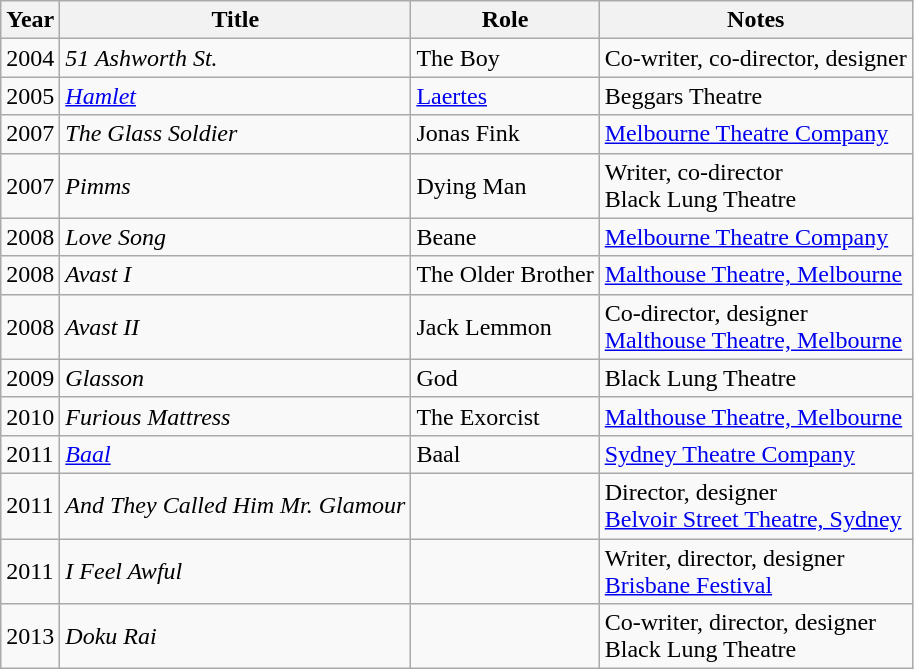<table class="wikitable sortable">
<tr>
<th>Year</th>
<th>Title</th>
<th>Role</th>
<th class="unsortable">Notes</th>
</tr>
<tr>
<td>2004</td>
<td><em>51 Ashworth St.</em></td>
<td>The Boy</td>
<td>Co-writer, co-director, designer</td>
</tr>
<tr>
<td>2005</td>
<td><em><a href='#'>Hamlet</a></em></td>
<td><a href='#'>Laertes</a></td>
<td>Beggars Theatre</td>
</tr>
<tr>
<td>2007</td>
<td><em>The Glass Soldier</em></td>
<td>Jonas Fink</td>
<td><a href='#'>Melbourne Theatre Company</a></td>
</tr>
<tr>
<td>2007</td>
<td><em>Pimms</em></td>
<td>Dying Man</td>
<td>Writer, co-director<br>Black Lung Theatre</td>
</tr>
<tr>
<td>2008</td>
<td><em>Love Song</em></td>
<td>Beane</td>
<td><a href='#'>Melbourne Theatre Company</a></td>
</tr>
<tr>
<td>2008</td>
<td><em>Avast I</em></td>
<td>The Older Brother</td>
<td><a href='#'>Malthouse Theatre, Melbourne</a></td>
</tr>
<tr>
<td>2008</td>
<td><em>Avast II</em></td>
<td>Jack Lemmon</td>
<td>Co-director, designer<br><a href='#'>Malthouse Theatre, Melbourne</a></td>
</tr>
<tr>
<td>2009</td>
<td><em>Glasson</em></td>
<td>God</td>
<td>Black Lung Theatre</td>
</tr>
<tr>
<td>2010</td>
<td><em>Furious Mattress</em></td>
<td>The Exorcist</td>
<td><a href='#'>Malthouse Theatre, Melbourne</a></td>
</tr>
<tr>
<td>2011</td>
<td><em><a href='#'>Baal</a></em></td>
<td>Baal</td>
<td><a href='#'>Sydney Theatre Company</a></td>
</tr>
<tr>
<td>2011</td>
<td><em>And They Called Him Mr. Glamour</em></td>
<td></td>
<td>Director, designer<br><a href='#'>Belvoir Street Theatre, Sydney</a></td>
</tr>
<tr>
<td>2011</td>
<td><em>I Feel Awful</em></td>
<td></td>
<td>Writer, director, designer<br><a href='#'>Brisbane Festival</a></td>
</tr>
<tr>
<td>2013</td>
<td><em>Doku Rai</em></td>
<td></td>
<td>Co-writer, director, designer<br>Black Lung Theatre</td>
</tr>
</table>
